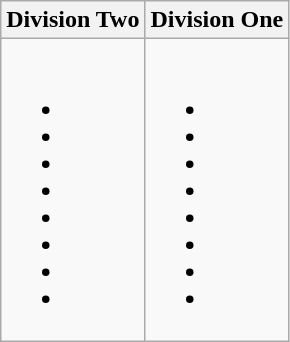<table class="wikitable">
<tr>
<th>Division Two</th>
<th>Division One</th>
</tr>
<tr>
<td valign=top><br><ul><li></li><li></li><li></li><li></li><li></li><li></li><li></li><li></li></ul></td>
<td valign=top><br><ul><li></li><li></li><li></li><li></li><li></li><li></li><li></li><li></li></ul></td>
</tr>
</table>
